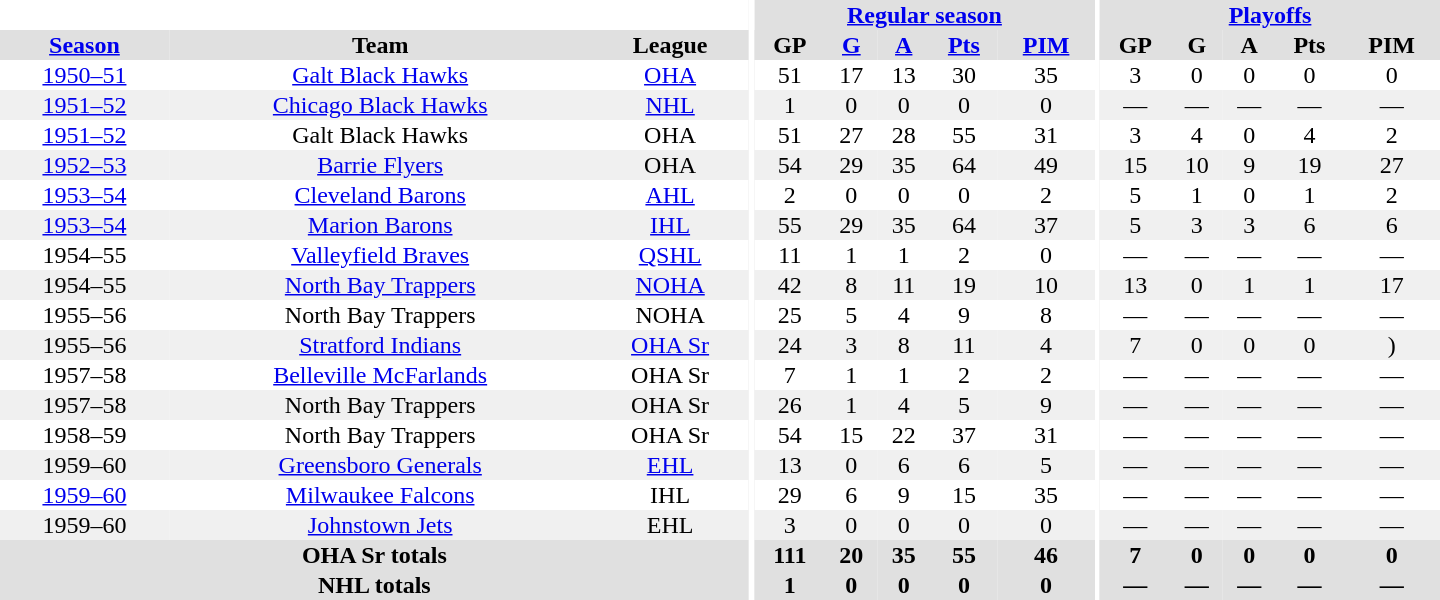<table border="0" cellpadding="1" cellspacing="0" style="text-align:center; width:60em">
<tr bgcolor="#e0e0e0">
<th colspan="3" bgcolor="#ffffff"></th>
<th rowspan="100" bgcolor="#ffffff"></th>
<th colspan="5"><a href='#'>Regular season</a></th>
<th rowspan="100" bgcolor="#ffffff"></th>
<th colspan="5"><a href='#'>Playoffs</a></th>
</tr>
<tr bgcolor="#e0e0e0">
<th><a href='#'>Season</a></th>
<th>Team</th>
<th>League</th>
<th>GP</th>
<th><a href='#'>G</a></th>
<th><a href='#'>A</a></th>
<th><a href='#'>Pts</a></th>
<th><a href='#'>PIM</a></th>
<th>GP</th>
<th>G</th>
<th>A</th>
<th>Pts</th>
<th>PIM</th>
</tr>
<tr>
<td><a href='#'>1950–51</a></td>
<td><a href='#'>Galt Black Hawks</a></td>
<td><a href='#'>OHA</a></td>
<td>51</td>
<td>17</td>
<td>13</td>
<td>30</td>
<td>35</td>
<td>3</td>
<td>0</td>
<td>0</td>
<td>0</td>
<td>0</td>
</tr>
<tr bgcolor="#f0f0f0">
<td><a href='#'>1951–52</a></td>
<td><a href='#'>Chicago Black Hawks</a></td>
<td><a href='#'>NHL</a></td>
<td>1</td>
<td>0</td>
<td>0</td>
<td>0</td>
<td>0</td>
<td>—</td>
<td>—</td>
<td>—</td>
<td>—</td>
<td>—</td>
</tr>
<tr>
<td><a href='#'>1951–52</a></td>
<td>Galt Black Hawks</td>
<td>OHA</td>
<td>51</td>
<td>27</td>
<td>28</td>
<td>55</td>
<td>31</td>
<td>3</td>
<td>4</td>
<td>0</td>
<td>4</td>
<td>2</td>
</tr>
<tr bgcolor="#f0f0f0">
<td><a href='#'>1952–53</a></td>
<td><a href='#'>Barrie Flyers</a></td>
<td>OHA</td>
<td>54</td>
<td>29</td>
<td>35</td>
<td>64</td>
<td>49</td>
<td>15</td>
<td>10</td>
<td>9</td>
<td>19</td>
<td>27</td>
</tr>
<tr>
<td><a href='#'>1953–54</a></td>
<td><a href='#'>Cleveland Barons</a></td>
<td><a href='#'>AHL</a></td>
<td>2</td>
<td>0</td>
<td>0</td>
<td>0</td>
<td>2</td>
<td>5</td>
<td>1</td>
<td>0</td>
<td>1</td>
<td>2</td>
</tr>
<tr bgcolor="#f0f0f0">
<td><a href='#'>1953–54</a></td>
<td><a href='#'>Marion Barons</a></td>
<td><a href='#'>IHL</a></td>
<td>55</td>
<td>29</td>
<td>35</td>
<td>64</td>
<td>37</td>
<td>5</td>
<td>3</td>
<td>3</td>
<td>6</td>
<td>6</td>
</tr>
<tr>
<td>1954–55</td>
<td><a href='#'>Valleyfield Braves</a></td>
<td><a href='#'>QSHL</a></td>
<td>11</td>
<td>1</td>
<td>1</td>
<td>2</td>
<td>0</td>
<td>—</td>
<td>—</td>
<td>—</td>
<td>—</td>
<td>—</td>
</tr>
<tr bgcolor="#f0f0f0">
<td>1954–55</td>
<td><a href='#'>North Bay Trappers</a></td>
<td><a href='#'>NOHA</a></td>
<td>42</td>
<td>8</td>
<td>11</td>
<td>19</td>
<td>10</td>
<td>13</td>
<td>0</td>
<td>1</td>
<td>1</td>
<td>17</td>
</tr>
<tr>
<td>1955–56</td>
<td>North Bay Trappers</td>
<td>NOHA</td>
<td>25</td>
<td>5</td>
<td>4</td>
<td>9</td>
<td>8</td>
<td>—</td>
<td>—</td>
<td>—</td>
<td>—</td>
<td>—</td>
</tr>
<tr bgcolor="#f0f0f0">
<td>1955–56</td>
<td><a href='#'>Stratford Indians</a></td>
<td><a href='#'>OHA Sr</a></td>
<td>24</td>
<td>3</td>
<td>8</td>
<td>11</td>
<td>4</td>
<td>7</td>
<td>0</td>
<td>0</td>
<td>0</td>
<td>)</td>
</tr>
<tr>
<td>1957–58</td>
<td><a href='#'>Belleville McFarlands</a></td>
<td>OHA Sr</td>
<td>7</td>
<td>1</td>
<td>1</td>
<td>2</td>
<td>2</td>
<td>—</td>
<td>—</td>
<td>—</td>
<td>—</td>
<td>—</td>
</tr>
<tr bgcolor="#f0f0f0">
<td>1957–58</td>
<td>North Bay Trappers</td>
<td>OHA Sr</td>
<td>26</td>
<td>1</td>
<td>4</td>
<td>5</td>
<td>9</td>
<td>—</td>
<td>—</td>
<td>—</td>
<td>—</td>
<td>—</td>
</tr>
<tr>
<td>1958–59</td>
<td>North Bay Trappers</td>
<td>OHA Sr</td>
<td>54</td>
<td>15</td>
<td>22</td>
<td>37</td>
<td>31</td>
<td>—</td>
<td>—</td>
<td>—</td>
<td>—</td>
<td>—</td>
</tr>
<tr bgcolor="#f0f0f0">
<td>1959–60</td>
<td><a href='#'>Greensboro Generals</a></td>
<td><a href='#'>EHL</a></td>
<td>13</td>
<td>0</td>
<td>6</td>
<td>6</td>
<td>5</td>
<td>—</td>
<td>—</td>
<td>—</td>
<td>—</td>
<td>—</td>
</tr>
<tr>
<td><a href='#'>1959–60</a></td>
<td><a href='#'>Milwaukee Falcons</a></td>
<td>IHL</td>
<td>29</td>
<td>6</td>
<td>9</td>
<td>15</td>
<td>35</td>
<td>—</td>
<td>—</td>
<td>—</td>
<td>—</td>
<td>—</td>
</tr>
<tr bgcolor="#f0f0f0">
<td>1959–60</td>
<td><a href='#'>Johnstown Jets</a></td>
<td>EHL</td>
<td>3</td>
<td>0</td>
<td>0</td>
<td>0</td>
<td>0</td>
<td>—</td>
<td>—</td>
<td>—</td>
<td>—</td>
<td>—</td>
</tr>
<tr bgcolor="#e0e0e0">
<th colspan="3">OHA Sr totals</th>
<th>111</th>
<th>20</th>
<th>35</th>
<th>55</th>
<th>46</th>
<th>7</th>
<th>0</th>
<th>0</th>
<th>0</th>
<th>0</th>
</tr>
<tr bgcolor="#e0e0e0">
<th colspan="3">NHL totals</th>
<th>1</th>
<th>0</th>
<th>0</th>
<th>0</th>
<th>0</th>
<th>—</th>
<th>—</th>
<th>—</th>
<th>—</th>
<th>—</th>
</tr>
</table>
